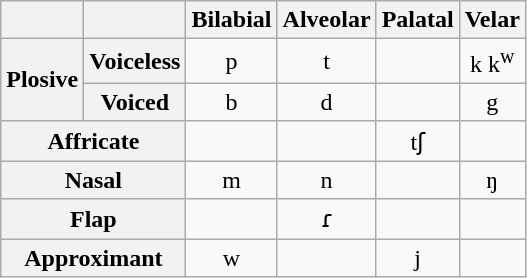<table class="wikitable" style="text-align:center">
<tr>
<th></th>
<th></th>
<th>Bilabial</th>
<th>Alveolar</th>
<th>Palatal</th>
<th>Velar</th>
</tr>
<tr>
<th rowspan="2">Plosive</th>
<th>Voiceless</th>
<td>p</td>
<td>t</td>
<td></td>
<td>k k<sup>w</sup></td>
</tr>
<tr>
<th>Voiced</th>
<td>b</td>
<td>d</td>
<td></td>
<td>g</td>
</tr>
<tr>
<th colspan="2">Affricate</th>
<td></td>
<td></td>
<td>tʃ</td>
<td></td>
</tr>
<tr>
<th colspan="2">Nasal</th>
<td>m</td>
<td>n</td>
<td></td>
<td>ŋ</td>
</tr>
<tr>
<th colspan="2">Flap</th>
<td></td>
<td>ɾ</td>
<td></td>
<td></td>
</tr>
<tr>
<th colspan="2">Approximant</th>
<td>w</td>
<td></td>
<td>j</td>
<td></td>
</tr>
</table>
